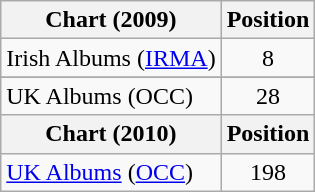<table class="wikitable">
<tr>
<th>Chart (2009)</th>
<th>Position</th>
</tr>
<tr>
<td>Irish Albums (<a href='#'>IRMA</a>)</td>
<td style="text-align:center;">8</td>
</tr>
<tr>
</tr>
<tr>
<td>UK Albums (OCC)</td>
<td style="text-align:center;">28</td>
</tr>
<tr>
<th>Chart (2010)</th>
<th>Position</th>
</tr>
<tr>
<td><a href='#'>UK Albums</a> (<a href='#'>OCC</a>)</td>
<td style="text-align:center;">198</td>
</tr>
</table>
